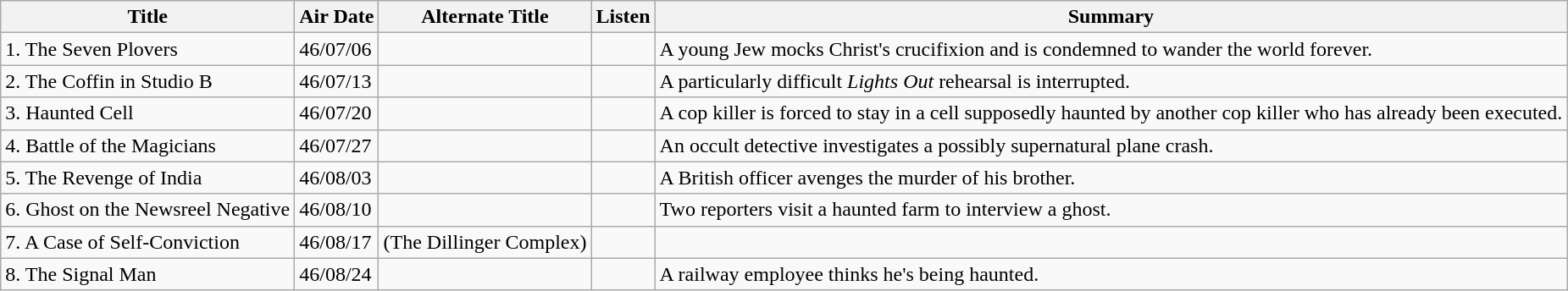<table class="wikitable">
<tr>
<th>Title</th>
<th>Air Date</th>
<th>Alternate Title</th>
<th>Listen</th>
<th>Summary</th>
</tr>
<tr>
<td>1. The Seven Plovers</td>
<td>46/07/06</td>
<td></td>
<td></td>
<td>A young Jew mocks Christ's crucifixion and is condemned to wander the world forever.</td>
</tr>
<tr>
<td>2. The Coffin in Studio B</td>
<td>46/07/13</td>
<td></td>
<td></td>
<td>A particularly difficult <em>Lights Out</em> rehearsal is interrupted.</td>
</tr>
<tr>
<td>3. Haunted Cell</td>
<td>46/07/20</td>
<td></td>
<td></td>
<td>A cop killer is forced to stay in a cell supposedly haunted by another cop killer who has already been executed.</td>
</tr>
<tr>
<td>4. Battle of the Magicians</td>
<td>46/07/27</td>
<td></td>
<td></td>
<td>An occult detective investigates a possibly supernatural plane crash.</td>
</tr>
<tr>
<td>5. The Revenge of India</td>
<td>46/08/03</td>
<td></td>
<td></td>
<td>A British officer avenges the murder of his brother.</td>
</tr>
<tr>
<td>6. Ghost on the Newsreel Negative</td>
<td>46/08/10</td>
<td></td>
<td></td>
<td>Two reporters visit a haunted farm to interview a ghost.</td>
</tr>
<tr>
<td>7. A Case of Self-Conviction</td>
<td>46/08/17</td>
<td>(The Dillinger Complex)</td>
<td></td>
<td></td>
</tr>
<tr>
<td>8. The Signal Man</td>
<td>46/08/24</td>
<td></td>
<td></td>
<td>A railway employee thinks he's being haunted.</td>
</tr>
</table>
